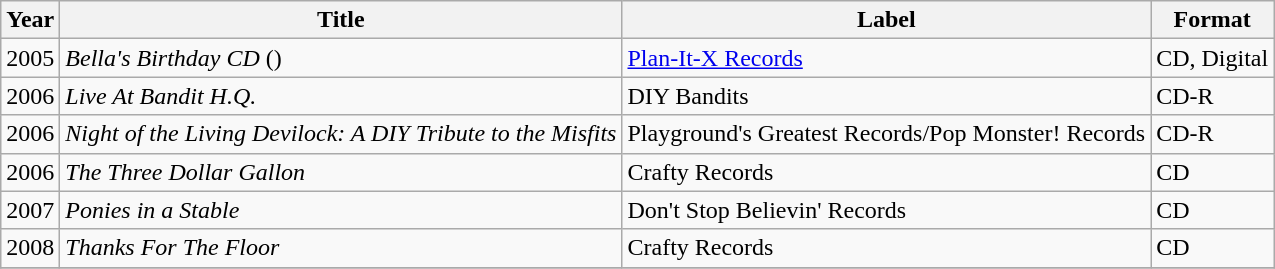<table class="wikitable">
<tr>
<th>Year</th>
<th>Title</th>
<th>Label</th>
<th>Format</th>
</tr>
<tr>
<td>2005</td>
<td><em>Bella's Birthday CD</em> ()</td>
<td><a href='#'>Plan-It-X Records</a></td>
<td>CD, Digital</td>
</tr>
<tr>
<td>2006</td>
<td><em>Live At Bandit H.Q.</em></td>
<td>DIY Bandits</td>
<td>CD-R</td>
</tr>
<tr>
<td>2006</td>
<td><em>Night of the Living Devilock: A DIY Tribute to the Misfits</em></td>
<td>Playground's Greatest Records/Pop Monster! Records</td>
<td>CD-R</td>
</tr>
<tr>
<td>2006</td>
<td><em>The Three Dollar Gallon</em></td>
<td>Crafty Records</td>
<td>CD</td>
</tr>
<tr>
<td>2007</td>
<td><em>Ponies in a Stable</em></td>
<td>Don't Stop Believin' Records</td>
<td>CD</td>
</tr>
<tr>
<td>2008</td>
<td><em>Thanks For The Floor</em></td>
<td>Crafty Records</td>
<td>CD</td>
</tr>
<tr>
</tr>
</table>
